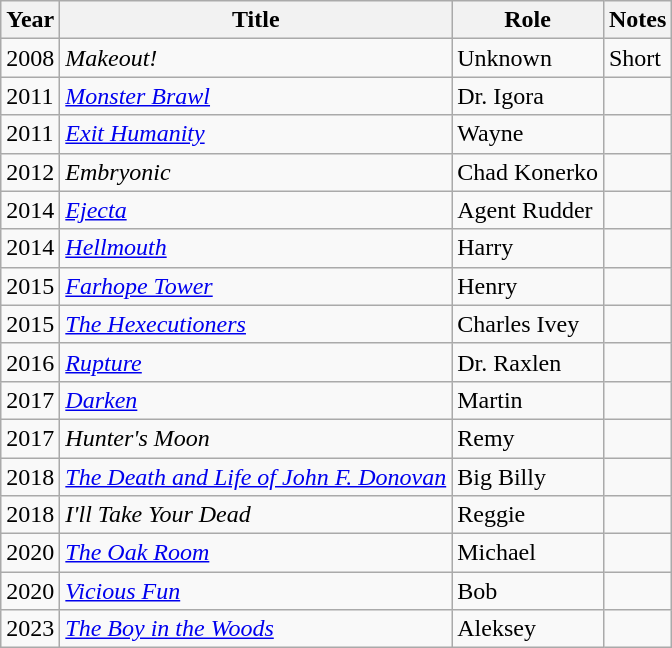<table class="wikitable sortable">
<tr>
<th>Year</th>
<th>Title</th>
<th>Role</th>
<th>Notes</th>
</tr>
<tr>
<td>2008</td>
<td><em>Makeout!</em></td>
<td>Unknown</td>
<td>Short</td>
</tr>
<tr>
<td>2011</td>
<td><em><a href='#'>Monster Brawl</a></em></td>
<td>Dr. Igora</td>
<td></td>
</tr>
<tr>
<td>2011</td>
<td><em><a href='#'>Exit Humanity</a></em></td>
<td>Wayne</td>
<td></td>
</tr>
<tr>
<td>2012</td>
<td><em>Embryonic</em></td>
<td>Chad Konerko</td>
<td></td>
</tr>
<tr>
<td>2014</td>
<td><em><a href='#'>Ejecta</a></em></td>
<td>Agent Rudder</td>
<td></td>
</tr>
<tr>
<td>2014</td>
<td><em><a href='#'>Hellmouth</a></em></td>
<td>Harry</td>
<td></td>
</tr>
<tr>
<td>2015</td>
<td><em><a href='#'>Farhope Tower</a></em></td>
<td>Henry</td>
<td></td>
</tr>
<tr>
<td>2015</td>
<td><em><a href='#'>The Hexecutioners</a></em></td>
<td>Charles Ivey</td>
<td></td>
</tr>
<tr>
<td>2016</td>
<td><em><a href='#'>Rupture</a></em></td>
<td>Dr. Raxlen</td>
<td></td>
</tr>
<tr>
<td>2017</td>
<td><em><a href='#'>Darken</a></em></td>
<td>Martin</td>
<td></td>
</tr>
<tr>
<td>2017</td>
<td><em>Hunter's Moon</em></td>
<td>Remy</td>
<td></td>
</tr>
<tr>
<td>2018</td>
<td><em><a href='#'>The Death and Life of John F. Donovan</a></em></td>
<td>Big Billy</td>
<td></td>
</tr>
<tr>
<td>2018</td>
<td><em>I'll Take Your Dead</em></td>
<td>Reggie</td>
<td></td>
</tr>
<tr>
<td>2020</td>
<td><em><a href='#'>The Oak Room</a></em></td>
<td>Michael</td>
<td></td>
</tr>
<tr>
<td>2020</td>
<td><em><a href='#'>Vicious Fun</a></em></td>
<td>Bob</td>
<td></td>
</tr>
<tr>
<td>2023</td>
<td><em><a href='#'>The Boy in the Woods</a></em></td>
<td>Aleksey</td>
<td></td>
</tr>
</table>
